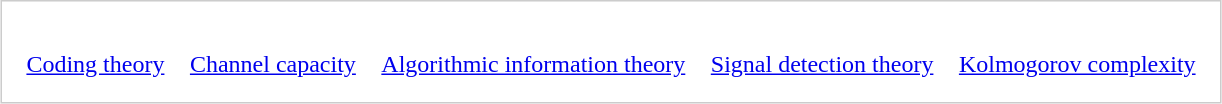<table style="border:1px solid #ccc; text-align:center; margin:auto;" cellspacing="15">
<tr>
<td></td>
<td></td>
<td></td>
<td></td>
<td></td>
</tr>
<tr>
<td><a href='#'>Coding theory</a></td>
<td><a href='#'>Channel capacity</a></td>
<td><a href='#'>Algorithmic information theory</a></td>
<td><a href='#'>Signal detection theory</a></td>
<td><a href='#'>Kolmogorov complexity</a></td>
</tr>
</table>
